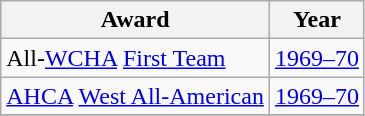<table class="wikitable">
<tr>
<th>Award</th>
<th>Year</th>
</tr>
<tr>
<td>All-<a href='#'>WCHA</a> <a href='#'>First Team</a></td>
<td><a href='#'>1969–70</a></td>
</tr>
<tr>
<td><a href='#'>AHCA</a> <a href='#'>West All-American</a></td>
<td><a href='#'>1969–70</a></td>
</tr>
<tr>
</tr>
</table>
